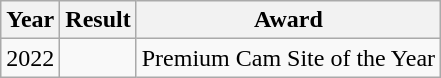<table class="wikitable">
<tr>
<th>Year</th>
<th>Result</th>
<th>Award</th>
</tr>
<tr>
<td>2022</td>
<td></td>
<td>Premium Cam Site of the Year</td>
</tr>
</table>
